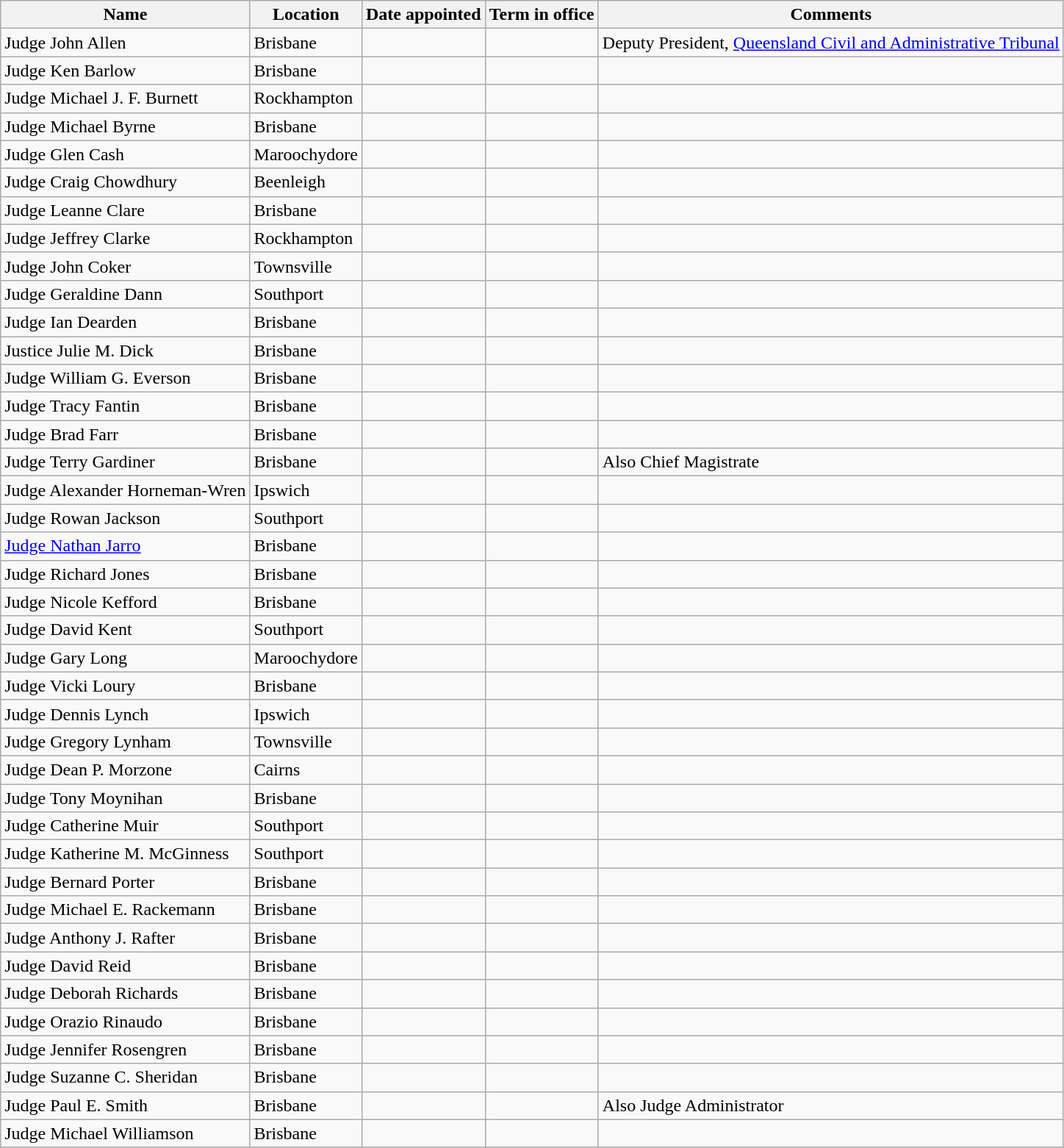<table class="wikitable sortable">
<tr>
<th>Name</th>
<th>Location</th>
<th>Date appointed</th>
<th>Term in office</th>
<th>Comments</th>
</tr>
<tr>
<td>Judge John Allen </td>
<td>Brisbane</td>
<td></td>
<td align=right></td>
<td>Deputy President, <a href='#'>Queensland Civil and Administrative Tribunal</a></td>
</tr>
<tr>
<td>Judge Ken Barlow </td>
<td>Brisbane</td>
<td></td>
<td align="right"></td>
<td></td>
</tr>
<tr>
<td>Judge Michael J. F. Burnett</td>
<td>Rockhampton</td>
<td></td>
<td align=right></td>
<td></td>
</tr>
<tr>
<td>Judge Michael Byrne </td>
<td>Brisbane</td>
<td></td>
<td align=right></td>
<td></td>
</tr>
<tr>
<td>Judge Glen Cash </td>
<td>Maroochydore</td>
<td></td>
<td align=right></td>
<td></td>
</tr>
<tr>
<td>Judge Craig Chowdhury</td>
<td>Beenleigh</td>
<td></td>
<td align=right></td>
<td></td>
</tr>
<tr>
<td>Judge Leanne Clare </td>
<td>Brisbane</td>
<td></td>
<td align=right></td>
<td></td>
</tr>
<tr>
<td>Judge Jeffrey Clarke</td>
<td>Rockhampton</td>
<td></td>
<td align=right></td>
<td></td>
</tr>
<tr>
<td>Judge John Coker</td>
<td>Townsville</td>
<td></td>
<td align=right></td>
<td></td>
</tr>
<tr>
<td>Judge Geraldine Dann</td>
<td>Southport</td>
<td></td>
<td align=right></td>
<td></td>
</tr>
<tr>
<td>Judge Ian Dearden</td>
<td>Brisbane</td>
<td></td>
<td align=right></td>
<td></td>
</tr>
<tr>
<td>Justice Julie M. Dick </td>
<td>Brisbane</td>
<td></td>
<td align=right></td>
<td></td>
</tr>
<tr>
<td>Judge William G. Everson</td>
<td>Brisbane</td>
<td></td>
<td align=right></td>
<td></td>
</tr>
<tr>
<td>Judge Tracy Fantin </td>
<td>Brisbane</td>
<td></td>
<td align=right></td>
<td></td>
</tr>
<tr>
<td>Judge Brad Farr </td>
<td>Brisbane</td>
<td></td>
<td align=right></td>
<td></td>
</tr>
<tr>
<td>Judge Terry Gardiner</td>
<td>Brisbane</td>
<td></td>
<td align=right></td>
<td>Also Chief Magistrate</td>
</tr>
<tr>
<td>Judge Alexander Horneman-Wren </td>
<td>Ipswich</td>
<td></td>
<td align=right></td>
<td></td>
</tr>
<tr>
<td>Judge Rowan Jackson </td>
<td>Southport</td>
<td></td>
<td align=right></td>
<td></td>
</tr>
<tr>
<td><a href='#'> Judge Nathan Jarro</a></td>
<td>Brisbane</td>
<td></td>
<td align=right></td>
<td></td>
</tr>
<tr>
<td>Judge Richard Jones</td>
<td>Brisbane</td>
<td></td>
<td align=right></td>
<td></td>
</tr>
<tr>
<td>Judge Nicole Kefford</td>
<td>Brisbane</td>
<td></td>
<td align=right></td>
<td></td>
</tr>
<tr>
<td>Judge David Kent </td>
<td>Southport</td>
<td></td>
<td align=right></td>
<td></td>
</tr>
<tr>
<td>Judge Gary Long </td>
<td>Maroochydore</td>
<td></td>
<td align=right></td>
<td></td>
</tr>
<tr>
<td>Judge Vicki Loury </td>
<td>Brisbane</td>
<td></td>
<td align=right></td>
<td></td>
</tr>
<tr>
<td>Judge Dennis Lynch </td>
<td>Ipswich</td>
<td></td>
<td align=right></td>
<td></td>
</tr>
<tr>
<td>Judge Gregory Lynham</td>
<td>Townsville</td>
<td></td>
<td align=right></td>
<td></td>
</tr>
<tr>
<td>Judge Dean P. Morzone </td>
<td>Cairns</td>
<td></td>
<td align=right></td>
<td></td>
</tr>
<tr>
<td>Judge Tony Moynihan </td>
<td>Brisbane</td>
<td></td>
<td align=right></td>
<td></td>
</tr>
<tr>
<td>Judge Catherine Muir</td>
<td>Southport</td>
<td></td>
<td align=right></td>
<td></td>
</tr>
<tr>
<td>Judge Katherine M. McGinness</td>
<td>Southport</td>
<td></td>
<td align=right></td>
<td></td>
</tr>
<tr>
<td>Judge Bernard Porter </td>
<td>Brisbane</td>
<td></td>
<td align=right></td>
<td></td>
</tr>
<tr>
<td>Judge Michael E. Rackemann </td>
<td>Brisbane</td>
<td></td>
<td align=right></td>
<td></td>
</tr>
<tr>
<td>Judge Anthony J. Rafter </td>
<td>Brisbane</td>
<td></td>
<td align=right></td>
<td></td>
</tr>
<tr>
<td>Judge David Reid</td>
<td>Brisbane</td>
<td></td>
<td align=right></td>
<td></td>
</tr>
<tr>
<td>Judge Deborah Richards</td>
<td>Brisbane</td>
<td></td>
<td align=right></td>
<td></td>
</tr>
<tr>
<td>Judge Orazio Rinaudo</td>
<td>Brisbane</td>
<td></td>
<td align=right></td>
<td></td>
</tr>
<tr>
<td>Judge Jennifer Rosengren</td>
<td>Brisbane</td>
<td></td>
<td align=right></td>
<td></td>
</tr>
<tr>
<td>Judge Suzanne C. Sheridan</td>
<td>Brisbane</td>
<td></td>
<td align=right></td>
<td></td>
</tr>
<tr>
<td>Judge Paul E. Smith</td>
<td>Brisbane</td>
<td></td>
<td align=right></td>
<td>Also Judge Administrator</td>
</tr>
<tr>
<td>Judge Michael Williamson </td>
<td>Brisbane</td>
<td></td>
<td align=right></td>
<td></td>
</tr>
</table>
